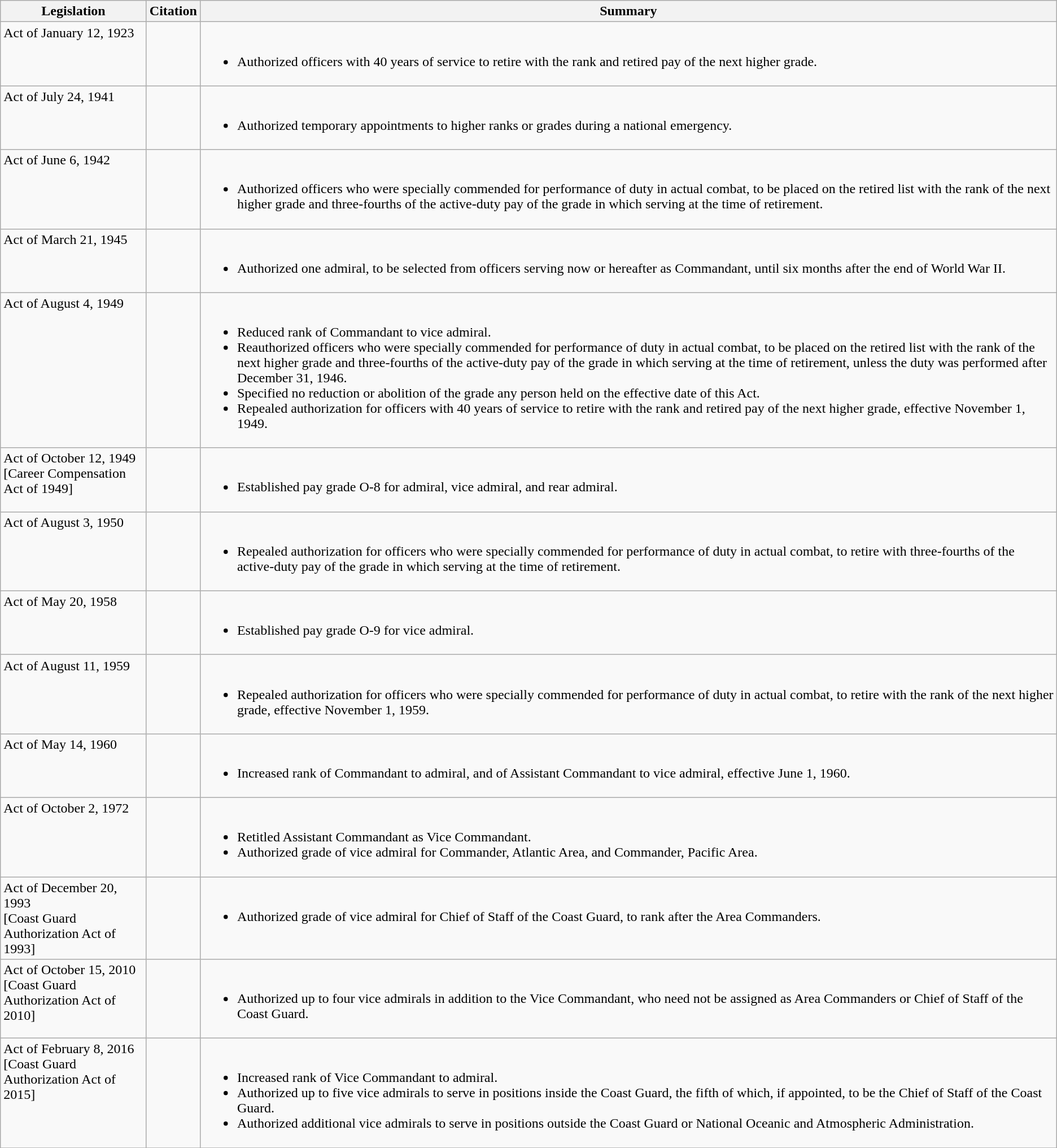<table class="wikitable">
<tr>
<th width = 165>Legislation</th>
<th>Citation</th>
<th>Summary</th>
</tr>
<tr valign=top>
<td>Act of January 12, 1923</td>
<td> </td>
<td><br><ul><li>Authorized officers with 40 years of service to retire with the rank and retired pay of the next higher grade.</li></ul></td>
</tr>
<tr valign=top>
<td>Act of July 24, 1941</td>
<td> </td>
<td><br><ul><li>Authorized temporary appointments to higher ranks or grades during a national emergency.</li></ul></td>
</tr>
<tr valign=top>
<td>Act of June 6, 1942</td>
<td> </td>
<td><br><ul><li>Authorized officers who were specially commended for performance of duty in actual combat, to be placed on the retired list with the rank of the next higher grade and three-fourths of the active-duty pay of the grade in which serving at the time of retirement.</li></ul></td>
</tr>
<tr valign=top>
<td>Act of March 21, 1945</td>
<td> </td>
<td><br><ul><li>Authorized one admiral, to be selected from officers serving now or hereafter as Commandant, until six months after the end of World War II.</li></ul></td>
</tr>
<tr valign=top>
<td>Act of August 4, 1949</td>
<td> <br> <br> <br> </td>
<td><br><ul><li>Reduced rank of Commandant to vice admiral.</li><li>Reauthorized officers who were specially commended for performance of duty in actual combat, to be placed on the retired list with the rank of the next higher grade and three-fourths of the active-duty pay of the grade in which serving at the time of retirement, unless the duty was performed after December 31, 1946.</li><li>Specified no reduction or abolition of the grade any person held on the effective date of this Act.</li><li>Repealed authorization for officers with 40 years of service to retire with the rank and retired pay of the next higher grade, effective November 1, 1949.</li></ul></td>
</tr>
<tr valign=top>
<td>Act of October 12, 1949<br>[Career Compensation Act of 1949]</td>
<td> </td>
<td><br><ul><li>Established pay grade O-8 for admiral, vice admiral, and rear admiral.</li></ul></td>
</tr>
<tr valign=top>
<td>Act of August 3, 1950</td>
<td> </td>
<td><br><ul><li>Repealed authorization for officers who were specially commended for performance of duty in actual combat, to retire with three-fourths of the active-duty pay of the grade in which serving at the time of retirement.</li></ul></td>
</tr>
<tr valign=top>
<td>Act of May 20, 1958</td>
<td> </td>
<td><br><ul><li>Established pay grade O-9 for vice admiral.</li></ul></td>
</tr>
<tr valign=top>
<td>Act of August 11, 1959</td>
<td> </td>
<td><br><ul><li>Repealed authorization for officers who were specially commended for performance of duty in actual combat, to retire with the rank of the next higher grade, effective November 1, 1959.</li></ul></td>
</tr>
<tr valign=top>
<td>Act of May 14, 1960</td>
<td> </td>
<td><br><ul><li>Increased rank of Commandant to admiral, and of Assistant Commandant to vice admiral, effective June 1, 1960.</li></ul></td>
</tr>
<tr valign=top>
<td>Act of October 2, 1972</td>
<td> </td>
<td><br><ul><li>Retitled Assistant Commandant as Vice Commandant.</li><li>Authorized grade of vice admiral for Commander, Atlantic Area, and Commander, Pacific Area.</li></ul></td>
</tr>
<tr valign=top>
<td>Act of December 20, 1993<br>[Coast Guard Authorization Act of 1993]</td>
<td> </td>
<td><br><ul><li>Authorized grade of vice admiral for Chief of Staff of the Coast Guard, to rank after the Area Commanders.</li></ul></td>
</tr>
<tr valign=top>
<td>Act of October 15, 2010<br>[Coast Guard Authorization Act of 2010]</td>
<td> </td>
<td><br><ul><li>Authorized up to four vice admirals in addition to the Vice Commandant, who need not be assigned as Area Commanders or Chief of Staff of the Coast Guard.</li></ul></td>
</tr>
<tr valign=top>
<td>Act of February 8, 2016<br>[Coast Guard Authorization Act of 2015]</td>
<td> </td>
<td><br><ul><li>Increased rank of Vice Commandant to admiral.</li><li>Authorized up to five vice admirals to serve in positions inside the Coast Guard, the fifth of which, if appointed, to be the Chief of Staff of the Coast Guard.</li><li>Authorized additional vice admirals to serve in positions outside the Coast Guard or National Oceanic and Atmospheric Administration.</li></ul></td>
</tr>
<tr>
</tr>
</table>
